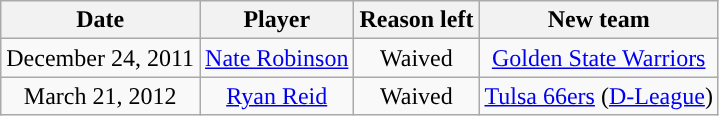<table class="wikitable sortable sortable" style="text-align: center">
<tr>
<th>Date</th>
<th>Player</th>
<th>Reason left</th>
<th>New team</th>
</tr>
<tr style="text-align: center">
<td>December 24, 2011</td>
<td><a href='#'>Nate Robinson</a></td>
<td>Waived</td>
<td><a href='#'>Golden State Warriors</a></td>
</tr>
<tr style="text-align: center">
<td>March 21, 2012</td>
<td><a href='#'>Ryan Reid</a></td>
<td>Waived</td>
<td><a href='#'>Tulsa 66ers</a> (<a href='#'>D-League</a>)</td>
</tr>
</table>
